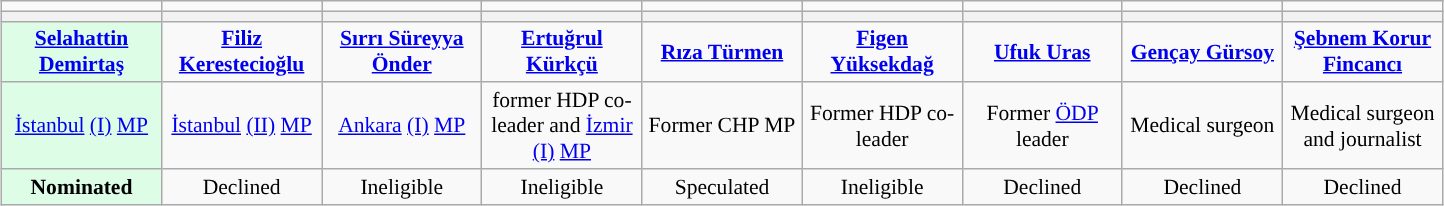<table class="wikitable" style="margin:1em auto; font-size:90%; text-align:center;">
<tr>
<td></td>
<td></td>
<td></td>
<td></td>
<td></td>
<td></td>
<td></td>
<td></td>
<td></td>
</tr>
<tr>
<th style="width:100px; font-size:100%; background:"></th>
<th style="width:100px; font-size:100%; background:"></th>
<th style="width:100px; font-size:100%; background:"></th>
<th style="width:100px; font-size:100%; background:"></th>
<th style="width:100px; font-size:100%; background:"></th>
<th style="width:100px; font-size:100%; background:"></th>
<th style="width:100px; font-size:100%; background:"></th>
<th style="width:100px; font-size:100%; background:"></th>
<th style="width:100px; font-size:100%; background:"></th>
</tr>
<tr>
<td style="width:100px; font-size:100%; background:#DEFDE6;"><strong><a href='#'>Selahattin Demirtaş</a></strong></td>
<td><strong><a href='#'>Filiz Kerestecioğlu</a></strong></td>
<td><strong><a href='#'>Sırrı Süreyya Önder</a></strong></td>
<td><strong><a href='#'>Ertuğrul Kürkçü</a></strong></td>
<td><strong><a href='#'>Rıza Türmen</a></strong></td>
<td><strong><a href='#'>Figen Yüksekdağ</a></strong></td>
<td><strong><a href='#'>Ufuk Uras</a></strong></td>
<td><strong><a href='#'>Gençay Gürsoy</a></strong></td>
<td><strong><a href='#'>Şebnem Korur Fincancı</a></strong></td>
</tr>
<tr>
<td style="width:100px; font-size:100%; background:#DEFDE6;"><a href='#'>İstanbul</a> <a href='#'>(I)</a> <a href='#'>MP</a></td>
<td><a href='#'>İstanbul</a> <a href='#'>(II)</a> <a href='#'>MP</a></td>
<td><a href='#'>Ankara</a> <a href='#'>(I)</a> <a href='#'>MP</a></td>
<td>former HDP co-leader and <a href='#'>İzmir</a> <a href='#'>(I)</a> <a href='#'>MP</a></td>
<td>Former CHP MP</td>
<td>Former HDP co-leader</td>
<td>Former <a href='#'>ÖDP</a> leader</td>
<td>Medical surgeon</td>
<td>Medical surgeon and journalist</td>
</tr>
<tr>
<td style="width:100px; font-size:100%; background:#DEFDE6;"><strong>Nominated</strong> </td>
<td>Declined</td>
<td>Ineligible</td>
<td>Ineligible</td>
<td>Speculated</td>
<td>Ineligible</td>
<td>Declined</td>
<td>Declined</td>
<td>Declined</td>
</tr>
</table>
